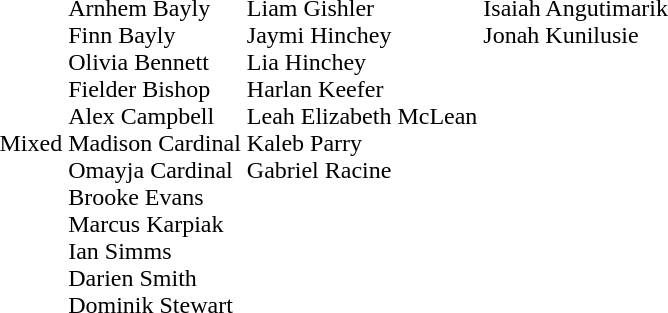<table>
<tr>
<td>Mixed</td>
<td valign=top nowrap><br>Arnhem Bayly<br>Finn Bayly<br>Olivia Bennett<br>Fielder Bishop<br>Alex Campbell<br>Madison Cardinal<br>Omayja Cardinal<br>Brooke Evans<br>Marcus Karpiak<br>Ian Simms<br>Darien Smith<br>Dominik Stewart</td>
<td valign=top nowrap><br>Liam Gishler<br>Jaymi Hinchey<br>Lia Hinchey<br>Harlan Keefer<br>Leah Elizabeth McLean<br>Kaleb Parry<br>Gabriel Racine</td>
<td valign=top nowrap><br>Isaiah Angutimarik<br>Jonah Kunilusie</td>
</tr>
</table>
